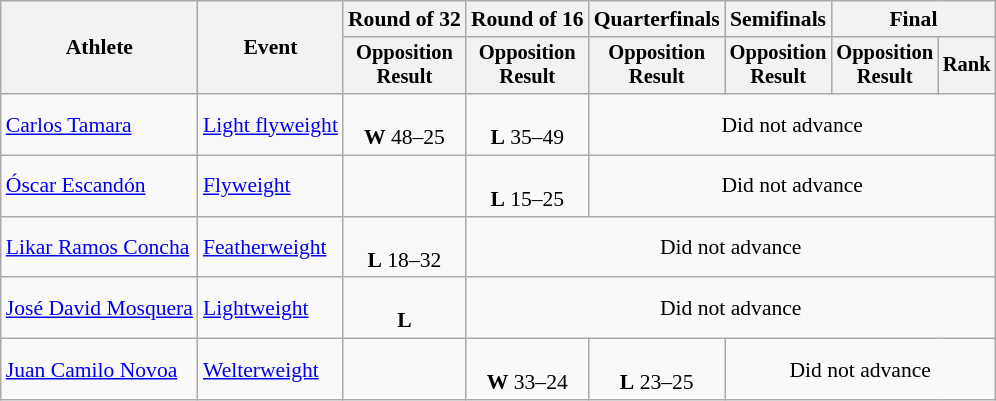<table class="wikitable" style="font-size:90%">
<tr>
<th rowspan="2">Athlete</th>
<th rowspan="2">Event</th>
<th>Round of 32</th>
<th>Round of 16</th>
<th>Quarterfinals</th>
<th>Semifinals</th>
<th colspan=2>Final</th>
</tr>
<tr style="font-size:95%">
<th>Opposition<br>Result</th>
<th>Opposition<br>Result</th>
<th>Opposition<br>Result</th>
<th>Opposition<br>Result</th>
<th>Opposition<br>Result</th>
<th>Rank</th>
</tr>
<tr align=center>
<td align=left><a href='#'>Carlos Tamara</a></td>
<td align=left><a href='#'>Light flyweight</a></td>
<td><br><strong>W</strong> 48–25</td>
<td><br><strong>L</strong> 35–49</td>
<td colspan=4>Did not advance</td>
</tr>
<tr align=center>
<td align=left><a href='#'>Óscar Escandón</a></td>
<td align=left><a href='#'>Flyweight</a></td>
<td></td>
<td><br><strong>L</strong> 15–25</td>
<td colspan=4>Did not advance</td>
</tr>
<tr align=center>
<td align=left><a href='#'>Likar Ramos Concha</a></td>
<td align=left><a href='#'>Featherweight</a></td>
<td><br><strong>L</strong> 18–32</td>
<td colspan=5>Did not advance</td>
</tr>
<tr align=center>
<td align=left><a href='#'>José David Mosquera</a></td>
<td align=left><a href='#'>Lightweight</a></td>
<td><br><strong>L</strong> </td>
<td colspan=5>Did not advance</td>
</tr>
<tr align=center>
<td align=left><a href='#'>Juan Camilo Novoa</a></td>
<td align=left><a href='#'>Welterweight</a></td>
<td></td>
<td><br><strong>W</strong> 33–24</td>
<td><br><strong>L</strong> 23–25</td>
<td colspan=3>Did not advance</td>
</tr>
</table>
